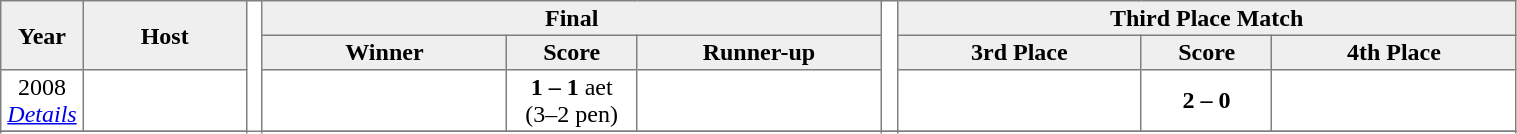<table class="toccolours" border="1" cellpadding="2" style="border-collapse: collapse; text-align: center; width: 80%;">
<tr style="background: #efefef;">
<th rowspan=2 width=5%>Year</th>
<th rowspan=2 width=10%>Host</th>
<td rowspan="32" width="1%" bgcolor="ffffff"></td>
<th colspan=3>Final</th>
<td rowspan="5" width="1%" bgcolor="ffffff"></td>
<th colspan=3>Third Place Match</th>
</tr>
<tr bgcolor=#EFEFEF>
<th width=15%>Winner</th>
<th width=8%>Score</th>
<th width=15%>Runner-up</th>
<th width=15%>3rd Place</th>
<th width=8%>Score</th>
<th width=15%>4th Place</th>
</tr>
<tr align=center>
<td>2008<br><em><a href='#'>Details</a></em></td>
<td></td>
<td></td>
<td><strong>1 – 1</strong> aet<br>(3–2 pen)</td>
<td></td>
<td></td>
<td><strong>2 – 0</strong></td>
<td></td>
</tr>
<tr>
</tr>
<tr>
</tr>
<tr>
</tr>
</table>
